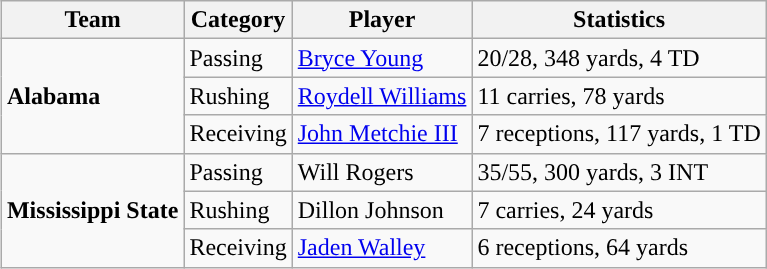<table class="wikitable" style="float: right;">
<tr>
<th>Team</th>
<th>Category</th>
<th>Player</th>
<th>Statistics</th>
</tr>
<tr>
<td rowspan=3><strong>Alabama</strong></td>
<td>Passing</td>
<td><a href='#'>Bryce Young</a></td>
<td>20/28, 348 yards, 4 TD</td>
</tr>
<tr>
<td>Rushing</td>
<td><a href='#'>Roydell Williams</a></td>
<td>11 carries, 78 yards</td>
</tr>
<tr>
<td>Receiving</td>
<td><a href='#'>John Metchie III</a></td>
<td>7 receptions, 117 yards, 1 TD</td>
</tr>
<tr>
<td rowspan=3><strong>Mississippi State</strong></td>
<td>Passing</td>
<td>Will Rogers</td>
<td>35/55, 300 yards, 3 INT</td>
</tr>
<tr>
<td>Rushing</td>
<td>Dillon Johnson</td>
<td>7 carries, 24 yards</td>
</tr>
<tr>
<td>Receiving</td>
<td><a href='#'>Jaden Walley</a></td>
<td>6 receptions, 64 yards</td>
</tr>
</table>
